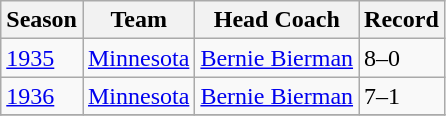<table class="wikitable sortable">
<tr>
<th>Season</th>
<th>Team</th>
<th>Head Coach</th>
<th>Record</th>
</tr>
<tr>
<td><a href='#'>1935</a></td>
<td><a href='#'>Minnesota</a></td>
<td><a href='#'>Bernie Bierman</a></td>
<td>8–0</td>
</tr>
<tr>
<td><a href='#'>1936</a></td>
<td><a href='#'>Minnesota</a></td>
<td><a href='#'>Bernie Bierman</a></td>
<td>7–1</td>
</tr>
<tr>
</tr>
</table>
